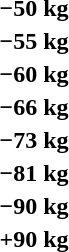<table>
<tr>
<th rowspan=2>−50 kg</th>
<td rowspan=2></td>
<td rowspan=2></td>
<td></td>
</tr>
<tr>
<td></td>
</tr>
<tr>
<th rowspan=2>−55 kg</th>
<td rowspan=2></td>
<td rowspan=2></td>
<td></td>
</tr>
<tr>
<td></td>
</tr>
<tr>
<th rowspan=2>−60 kg</th>
<td rowspan=2></td>
<td rowspan=2></td>
<td></td>
</tr>
<tr>
<td></td>
</tr>
<tr>
<th rowspan=2>−66 kg</th>
<td rowspan=2></td>
<td rowspan=2></td>
<td></td>
</tr>
<tr>
<td></td>
</tr>
<tr>
<th rowspan=2>−73 kg</th>
<td rowspan=2></td>
<td rowspan=2></td>
<td></td>
</tr>
<tr>
<td></td>
</tr>
<tr>
<th rowspan=2>−81 kg</th>
<td rowspan=2></td>
<td rowspan=2></td>
<td></td>
</tr>
<tr>
<td></td>
</tr>
<tr>
<th rowspan=2>−90 kg</th>
<td rowspan=2></td>
<td rowspan=2></td>
<td></td>
</tr>
<tr>
<td></td>
</tr>
<tr>
<th rowspan=2>+90 kg</th>
<td rowspan=2></td>
<td rowspan=2></td>
<td></td>
</tr>
<tr>
<td></td>
</tr>
</table>
